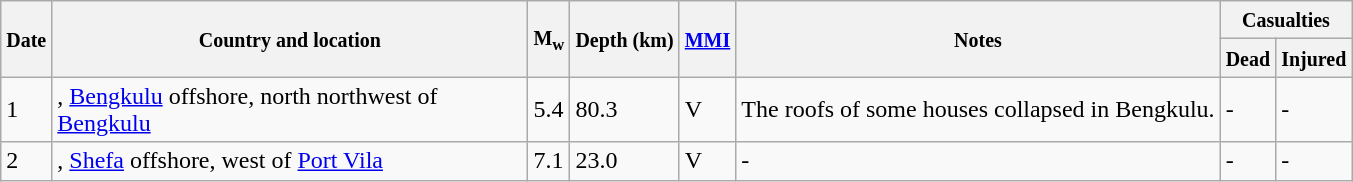<table class="wikitable sortable" style="border:1px black; margin-left:1em;">
<tr>
<th rowspan="2"><small>Date</small></th>
<th rowspan="2" style="width: 310px"><small>Country and location</small></th>
<th rowspan="2"><small>M<sub>w</sub></small></th>
<th rowspan="2"><small>Depth (km)</small></th>
<th rowspan="2"><small><a href='#'>MMI</a></small></th>
<th rowspan="2" class="unsortable"><small>Notes</small></th>
<th colspan="2"><small>Casualties</small></th>
</tr>
<tr>
<th><small>Dead</small></th>
<th><small>Injured</small></th>
</tr>
<tr>
<td>1</td>
<td>, <a href='#'>Bengkulu</a> offshore,  north northwest of <a href='#'>Bengkulu</a></td>
<td>5.4</td>
<td>80.3</td>
<td>V</td>
<td>The roofs of some houses collapsed in Bengkulu.</td>
<td>-</td>
<td>-</td>
</tr>
<tr>
<td>2</td>
<td>, <a href='#'>Shefa</a> offshore,  west of <a href='#'>Port Vila</a></td>
<td>7.1</td>
<td>23.0</td>
<td>V</td>
<td>-</td>
<td>-</td>
<td>-</td>
</tr>
<tr>
</tr>
</table>
